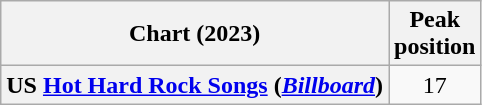<table class="wikitable plainrowheaders">
<tr>
<th>Chart (2023)</th>
<th>Peak<br>position</th>
</tr>
<tr>
<th scope="row">US <a href='#'>Hot Hard Rock Songs</a> (<em><a href='#'>Billboard</a></em>)</th>
<td align="center">17</td>
</tr>
</table>
